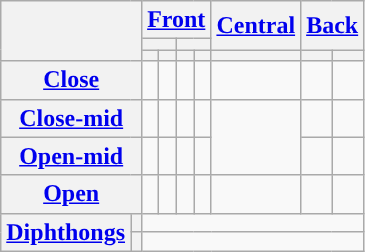<table class="wikitable" style="margin:aut">
<tr>
<th colspan="2" rowspan="3"></th>
<th colspan="4"><a href='#'>Front</a></th>
<th rowspan="2"><a href='#'>Central</a></th>
<th colspan="2" rowspan="2"><a href='#'>Back</a></th>
</tr>
<tr>
<th colspan="2"></th>
<th colspan="2"></th>
</tr>
<tr>
<th></th>
<th></th>
<th></th>
<th></th>
<th></th>
<th></th>
<th></th>
</tr>
<tr align="center">
<th colspan="2"><a href='#'>Close</a></th>
<td></td>
<td></td>
<td></td>
<td></td>
<td></td>
<td></td>
<td></td>
</tr>
<tr align="center">
<th colspan="2"><a href='#'>Close-mid</a></th>
<td></td>
<td></td>
<td></td>
<td></td>
<td rowspan="2"></td>
<td></td>
<td></td>
</tr>
<tr align=center>
<th colspan="2"><a href='#'>Open-mid</a></th>
<td></td>
<td></td>
<td></td>
<td></td>
<td></td>
<td></td>
</tr>
<tr align="center">
<th colspan="2"><a href='#'>Open</a></th>
<td></td>
<td></td>
<td></td>
<td></td>
<td></td>
<td></td>
<td></td>
</tr>
<tr align="center">
<th rowspan="2"><a href='#'>Diphthongs</a></th>
<th></th>
<td colspan="7"></td>
</tr>
<tr align="center">
<th></th>
<td colspan="7"></td>
</tr>
</table>
